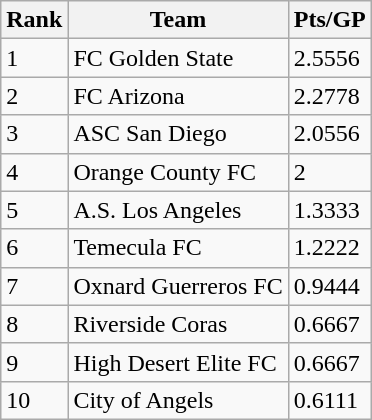<table class="wikitable">
<tr>
<th>Rank</th>
<th>Team</th>
<th>Pts/GP</th>
</tr>
<tr>
<td>1</td>
<td>FC Golden State</td>
<td>2.5556</td>
</tr>
<tr>
<td>2</td>
<td>FC Arizona</td>
<td>2.2778</td>
</tr>
<tr>
<td>3</td>
<td>ASC San Diego</td>
<td>2.0556</td>
</tr>
<tr>
<td>4</td>
<td>Orange County FC</td>
<td>2</td>
</tr>
<tr>
<td>5</td>
<td>A.S. Los Angeles</td>
<td>1.3333</td>
</tr>
<tr>
<td>6</td>
<td>Temecula FC</td>
<td>1.2222</td>
</tr>
<tr>
<td>7</td>
<td>Oxnard Guerreros FC</td>
<td>0.9444</td>
</tr>
<tr>
<td>8</td>
<td>Riverside Coras</td>
<td>0.6667</td>
</tr>
<tr>
<td>9</td>
<td>High Desert Elite FC</td>
<td>0.6667</td>
</tr>
<tr>
<td>10</td>
<td>City of Angels</td>
<td>0.6111</td>
</tr>
</table>
